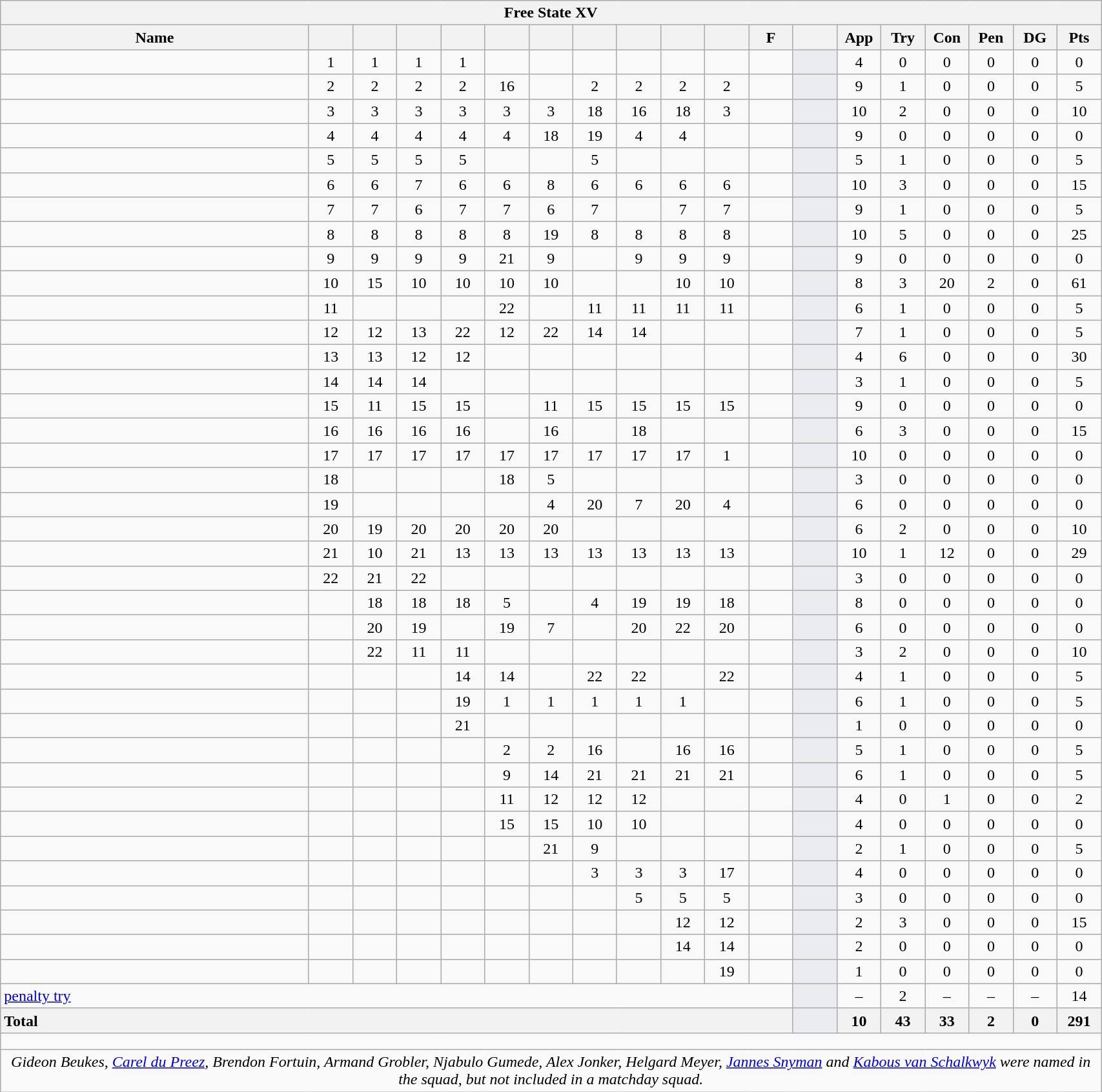<table class="wikitable collapsible collapsed" style="text-align:center; font-size:100%; width:90%">
<tr>
<th colspan="100%">Free State XV</th>
</tr>
<tr>
<th style="width:28%;">Name</th>
<th style="width:4%;"></th>
<th style="width:4%;"></th>
<th style="width:4%;"></th>
<th style="width:4%;"></th>
<th style="width:4%;"></th>
<th style="width:4%;"></th>
<th style="width:4%;"></th>
<th style="width:4%;"></th>
<th style="width:4%;"></th>
<th style="width:4%;"></th>
<th style="width:4%;">F</th>
<th style="width:4%;"></th>
<th style="width:4%;">App</th>
<th style="width:4%;">Try</th>
<th style="width:4%;">Con</th>
<th style="width:4%;">Pen</th>
<th style="width:4%;">DG</th>
<th style="width:4%;">Pts</th>
</tr>
<tr>
<td style="text-align:left;"></td>
<td>1</td>
<td>1</td>
<td>1</td>
<td>1</td>
<td></td>
<td></td>
<td></td>
<td></td>
<td></td>
<td></td>
<td></td>
<td style="background:#EBECF0;"></td>
<td>4</td>
<td>0</td>
<td>0</td>
<td>0</td>
<td>0</td>
<td>0</td>
</tr>
<tr>
<td style="text-align:left;"></td>
<td>2</td>
<td>2</td>
<td>2</td>
<td>2</td>
<td>16 </td>
<td></td>
<td>2</td>
<td>2</td>
<td>2</td>
<td>2</td>
<td></td>
<td style="background:#EBECF0;"></td>
<td>9</td>
<td>1</td>
<td>0</td>
<td>0</td>
<td>0</td>
<td>5</td>
</tr>
<tr>
<td style="text-align:left;"></td>
<td>3</td>
<td>3</td>
<td>3</td>
<td>3</td>
<td>3</td>
<td>3</td>
<td>18 </td>
<td>16 </td>
<td>18 </td>
<td>3</td>
<td></td>
<td style="background:#EBECF0;"></td>
<td>10</td>
<td>2</td>
<td>0</td>
<td>0</td>
<td>0</td>
<td>10</td>
</tr>
<tr>
<td style="text-align:left;"></td>
<td>4</td>
<td>4</td>
<td>4</td>
<td>4</td>
<td>4</td>
<td>18 </td>
<td>19 </td>
<td>4</td>
<td>4</td>
<td></td>
<td></td>
<td style="background:#EBECF0;"></td>
<td>9</td>
<td>0</td>
<td>0</td>
<td>0</td>
<td>0</td>
<td>0</td>
</tr>
<tr>
<td style="text-align:left;"></td>
<td>5</td>
<td>5</td>
<td>5</td>
<td>5</td>
<td></td>
<td></td>
<td>5</td>
<td></td>
<td></td>
<td></td>
<td></td>
<td style="background:#EBECF0;"></td>
<td>5</td>
<td>1</td>
<td>0</td>
<td>0</td>
<td>0</td>
<td>5</td>
</tr>
<tr>
<td style="text-align:left;"></td>
<td>6</td>
<td>6</td>
<td>7</td>
<td>6</td>
<td>6</td>
<td>8</td>
<td>6</td>
<td>6</td>
<td>6</td>
<td>6</td>
<td></td>
<td style="background:#EBECF0;"></td>
<td>10</td>
<td>3</td>
<td>0</td>
<td>0</td>
<td>0</td>
<td>15</td>
</tr>
<tr>
<td style="text-align:left;"></td>
<td>7</td>
<td>7</td>
<td>6</td>
<td>7</td>
<td>7</td>
<td>6</td>
<td>7</td>
<td></td>
<td>7</td>
<td>7</td>
<td></td>
<td style="background:#EBECF0;"></td>
<td>9</td>
<td>1</td>
<td>0</td>
<td>0</td>
<td>0</td>
<td>5</td>
</tr>
<tr>
<td style="text-align:left;"></td>
<td>8</td>
<td>8</td>
<td>8</td>
<td>8</td>
<td>8</td>
<td>19 </td>
<td>8</td>
<td>8</td>
<td>8</td>
<td>8</td>
<td></td>
<td style="background:#EBECF0;"></td>
<td>10</td>
<td>5</td>
<td>0</td>
<td>0</td>
<td>0</td>
<td>25</td>
</tr>
<tr>
<td style="text-align:left;"></td>
<td>9</td>
<td>9</td>
<td>9</td>
<td>9</td>
<td>21 </td>
<td>9</td>
<td></td>
<td>9</td>
<td>9</td>
<td>9</td>
<td></td>
<td style="background:#EBECF0;"></td>
<td>9</td>
<td>0</td>
<td>0</td>
<td>0</td>
<td>0</td>
<td>0</td>
</tr>
<tr>
<td style="text-align:left;"></td>
<td>10</td>
<td>15</td>
<td>10</td>
<td>10</td>
<td>10</td>
<td>10</td>
<td></td>
<td></td>
<td>10</td>
<td>10</td>
<td></td>
<td style="background:#EBECF0;"></td>
<td>8</td>
<td>3</td>
<td>20</td>
<td>2</td>
<td>0</td>
<td>61</td>
</tr>
<tr>
<td style="text-align:left;"></td>
<td>11</td>
<td></td>
<td></td>
<td></td>
<td>22 </td>
<td></td>
<td>11</td>
<td>11</td>
<td>11</td>
<td>11</td>
<td></td>
<td style="background:#EBECF0;"></td>
<td>6</td>
<td>1</td>
<td>0</td>
<td>0</td>
<td>0</td>
<td>5</td>
</tr>
<tr>
<td style="text-align:left;"></td>
<td>12</td>
<td>12</td>
<td>13</td>
<td>22 </td>
<td>12</td>
<td>22</td>
<td>14</td>
<td>14</td>
<td></td>
<td></td>
<td></td>
<td style="background:#EBECF0;"></td>
<td>7</td>
<td>1</td>
<td>0</td>
<td>0</td>
<td>0</td>
<td>5</td>
</tr>
<tr>
<td style="text-align:left;"></td>
<td>13</td>
<td>13</td>
<td>12</td>
<td>12</td>
<td></td>
<td></td>
<td></td>
<td></td>
<td></td>
<td></td>
<td></td>
<td style="background:#EBECF0;"></td>
<td>4</td>
<td>6</td>
<td>0</td>
<td>0</td>
<td>0</td>
<td>30</td>
</tr>
<tr>
<td style="text-align:left;"></td>
<td>14</td>
<td>14</td>
<td>14</td>
<td></td>
<td></td>
<td></td>
<td></td>
<td></td>
<td></td>
<td></td>
<td></td>
<td style="background:#EBECF0;"></td>
<td>3</td>
<td>1</td>
<td>0</td>
<td>0</td>
<td>0</td>
<td>5</td>
</tr>
<tr>
<td style="text-align:left;"></td>
<td>15</td>
<td>11</td>
<td>15</td>
<td>15</td>
<td></td>
<td>11</td>
<td>15</td>
<td>15</td>
<td>15</td>
<td>15</td>
<td></td>
<td style="background:#EBECF0;"></td>
<td>9</td>
<td>0</td>
<td>0</td>
<td>0</td>
<td>0</td>
<td>0</td>
</tr>
<tr>
<td style="text-align:left;"></td>
<td>16 </td>
<td>16 </td>
<td>16 </td>
<td>16 </td>
<td></td>
<td>16 </td>
<td></td>
<td>18 </td>
<td></td>
<td></td>
<td></td>
<td style="background:#EBECF0;"></td>
<td>6</td>
<td>3</td>
<td>0</td>
<td>0</td>
<td>0</td>
<td>15</td>
</tr>
<tr>
<td style="text-align:left;"></td>
<td>17 </td>
<td>17 </td>
<td>17 </td>
<td>17 </td>
<td>17 </td>
<td>17 </td>
<td>17 </td>
<td>17 </td>
<td>17 </td>
<td>1</td>
<td></td>
<td style="background:#EBECF0;"></td>
<td>10</td>
<td>0</td>
<td>0</td>
<td>0</td>
<td>0</td>
<td>0</td>
</tr>
<tr>
<td style="text-align:left;"></td>
<td>18 </td>
<td></td>
<td></td>
<td></td>
<td>18 </td>
<td>5</td>
<td></td>
<td></td>
<td></td>
<td></td>
<td></td>
<td style="background:#EBECF0;"></td>
<td>3</td>
<td>0</td>
<td>0</td>
<td>0</td>
<td>0</td>
<td>0</td>
</tr>
<tr>
<td style="text-align:left;"></td>
<td>19 </td>
<td></td>
<td></td>
<td></td>
<td></td>
<td>4</td>
<td>20 </td>
<td>7</td>
<td>20 </td>
<td>4</td>
<td></td>
<td style="background:#EBECF0;"></td>
<td>6</td>
<td>0</td>
<td>0</td>
<td>0</td>
<td>0</td>
<td>0</td>
</tr>
<tr>
<td style="text-align:left;"></td>
<td>20 </td>
<td>19 </td>
<td>20 </td>
<td>20 </td>
<td>20 </td>
<td>20 </td>
<td></td>
<td></td>
<td></td>
<td></td>
<td></td>
<td style="background:#EBECF0;"></td>
<td>6</td>
<td>2</td>
<td>0</td>
<td>0</td>
<td>0</td>
<td>10</td>
</tr>
<tr>
<td style="text-align:left;"></td>
<td>21 </td>
<td>10</td>
<td>21 </td>
<td>13</td>
<td>13</td>
<td>13</td>
<td>13</td>
<td>13</td>
<td>13</td>
<td>13</td>
<td></td>
<td style="background:#EBECF0;"></td>
<td>10</td>
<td>1</td>
<td>12</td>
<td>0</td>
<td>0</td>
<td>29</td>
</tr>
<tr>
<td style="text-align:left;"></td>
<td>22 </td>
<td>21 </td>
<td>22 </td>
<td></td>
<td></td>
<td></td>
<td></td>
<td></td>
<td></td>
<td></td>
<td></td>
<td style="background:#EBECF0;"></td>
<td>3</td>
<td>0</td>
<td>0</td>
<td>0</td>
<td>0</td>
<td>0</td>
</tr>
<tr>
<td style="text-align:left;"></td>
<td></td>
<td>18 </td>
<td>18 </td>
<td>18 </td>
<td>5</td>
<td></td>
<td>4</td>
<td>19 </td>
<td>19 </td>
<td>18 </td>
<td></td>
<td style="background:#EBECF0;"></td>
<td>8</td>
<td>0</td>
<td>0</td>
<td>0</td>
<td>0</td>
<td>0</td>
</tr>
<tr>
<td style="text-align:left;"></td>
<td></td>
<td>20 </td>
<td>19 </td>
<td></td>
<td>19 </td>
<td>7</td>
<td></td>
<td>20 </td>
<td>22</td>
<td>20 </td>
<td></td>
<td style="background:#EBECF0;"></td>
<td>6</td>
<td>0</td>
<td>0</td>
<td>0</td>
<td>0</td>
<td>0</td>
</tr>
<tr>
<td style="text-align:left;"></td>
<td></td>
<td>22 </td>
<td>11</td>
<td>11</td>
<td></td>
<td></td>
<td></td>
<td></td>
<td></td>
<td></td>
<td></td>
<td style="background:#EBECF0;"></td>
<td>3</td>
<td>2</td>
<td>0</td>
<td>0</td>
<td>0</td>
<td>10</td>
</tr>
<tr>
<td style="text-align:left;"></td>
<td></td>
<td></td>
<td></td>
<td>14</td>
<td>14</td>
<td></td>
<td>22 </td>
<td>22 </td>
<td></td>
<td>22</td>
<td></td>
<td style="background:#EBECF0;"></td>
<td>4</td>
<td>1</td>
<td>0</td>
<td>0</td>
<td>0</td>
<td>5</td>
</tr>
<tr>
<td style="text-align:left;"></td>
<td></td>
<td></td>
<td></td>
<td>19 </td>
<td>1</td>
<td>1</td>
<td>1</td>
<td>1</td>
<td>1</td>
<td></td>
<td></td>
<td style="background:#EBECF0;"></td>
<td>6</td>
<td>1</td>
<td>0</td>
<td>0</td>
<td>0</td>
<td>5</td>
</tr>
<tr>
<td style="text-align:left;"></td>
<td></td>
<td></td>
<td></td>
<td>21 </td>
<td></td>
<td></td>
<td></td>
<td></td>
<td></td>
<td></td>
<td></td>
<td style="background:#EBECF0;"></td>
<td>1</td>
<td>0</td>
<td>0</td>
<td>0</td>
<td>0</td>
<td>0</td>
</tr>
<tr>
<td style="text-align:left;"></td>
<td></td>
<td></td>
<td></td>
<td></td>
<td>2</td>
<td>2</td>
<td>16 </td>
<td></td>
<td>16 </td>
<td>16 </td>
<td></td>
<td style="background:#EBECF0;"></td>
<td>5</td>
<td>1</td>
<td>0</td>
<td>0</td>
<td>0</td>
<td>5</td>
</tr>
<tr>
<td style="text-align:left;"></td>
<td></td>
<td></td>
<td></td>
<td></td>
<td>9</td>
<td>14</td>
<td>21 </td>
<td>21 </td>
<td>21 </td>
<td>21 </td>
<td></td>
<td style="background:#EBECF0;"></td>
<td>6</td>
<td>1</td>
<td>0</td>
<td>0</td>
<td>0</td>
<td>5</td>
</tr>
<tr>
<td style="text-align:left;"></td>
<td></td>
<td></td>
<td></td>
<td></td>
<td>11</td>
<td>12</td>
<td>12</td>
<td>12</td>
<td></td>
<td></td>
<td></td>
<td style="background:#EBECF0;"></td>
<td>4</td>
<td>0</td>
<td>1</td>
<td>0</td>
<td>0</td>
<td>2</td>
</tr>
<tr>
<td style="text-align:left;"></td>
<td></td>
<td></td>
<td></td>
<td></td>
<td>15</td>
<td>15</td>
<td>10</td>
<td>10</td>
<td></td>
<td></td>
<td></td>
<td style="background:#EBECF0;"></td>
<td>4</td>
<td>0</td>
<td>0</td>
<td>0</td>
<td>0</td>
<td>0</td>
</tr>
<tr>
<td style="text-align:left;"></td>
<td></td>
<td></td>
<td></td>
<td></td>
<td></td>
<td>21 </td>
<td>9</td>
<td></td>
<td></td>
<td></td>
<td></td>
<td style="background:#EBECF0;"></td>
<td>2</td>
<td>1</td>
<td>0</td>
<td>0</td>
<td>0</td>
<td>5</td>
</tr>
<tr>
<td style="text-align:left;"></td>
<td></td>
<td></td>
<td></td>
<td></td>
<td></td>
<td></td>
<td>3</td>
<td>3</td>
<td>3</td>
<td>17 </td>
<td></td>
<td style="background:#EBECF0;"></td>
<td>4</td>
<td>0</td>
<td>0</td>
<td>0</td>
<td>0</td>
<td>0</td>
</tr>
<tr>
<td style="text-align:left;"></td>
<td></td>
<td></td>
<td></td>
<td></td>
<td></td>
<td></td>
<td></td>
<td>5</td>
<td>5</td>
<td>5</td>
<td></td>
<td style="background:#EBECF0;"></td>
<td>3</td>
<td>0</td>
<td>0</td>
<td>0</td>
<td>0</td>
<td>0</td>
</tr>
<tr>
<td style="text-align:left;"></td>
<td></td>
<td></td>
<td></td>
<td></td>
<td></td>
<td></td>
<td></td>
<td></td>
<td>12</td>
<td>12</td>
<td></td>
<td style="background:#EBECF0;"></td>
<td>2</td>
<td>3</td>
<td>0</td>
<td>0</td>
<td>0</td>
<td>15</td>
</tr>
<tr>
<td style="text-align:left;"></td>
<td></td>
<td></td>
<td></td>
<td></td>
<td></td>
<td></td>
<td></td>
<td></td>
<td>14</td>
<td>14</td>
<td></td>
<td style="background:#EBECF0;"></td>
<td>2</td>
<td>0</td>
<td>0</td>
<td>0</td>
<td>0</td>
<td>0</td>
</tr>
<tr>
<td style="text-align:left;"></td>
<td></td>
<td></td>
<td></td>
<td></td>
<td></td>
<td></td>
<td></td>
<td></td>
<td></td>
<td>19 </td>
<td></td>
<td style="background:#EBECF0;"></td>
<td>1</td>
<td>0</td>
<td>0</td>
<td>0</td>
<td>0</td>
<td>0</td>
</tr>
<tr>
<td colspan="12" style="text-align:left;"><a href='#'>penalty try</a></td>
<td style="background:#EBECF0;"></td>
<td>–</td>
<td>2</td>
<td>–</td>
<td>–</td>
<td>–</td>
<td>14</td>
</tr>
<tr>
<th colspan="12" style="text-align:left;">Total</th>
<th style="background:#EBECF0;"></th>
<th>10</th>
<th>43</th>
<th>33</th>
<th>2</th>
<th>0</th>
<th>291</th>
</tr>
<tr class="sortbottom">
<td colspan="100%" style="height: 10px;"></td>
</tr>
<tr class="sortbottom">
<td colspan="100%" style="text-align:center;"><em>Gideon Beukes, <a href='#'>Carel du Preez</a>, Brendon Fortuin, Armand Grobler, Njabulo Gumede, Alex Jonker, Helgard Meyer, <a href='#'>Jannes Snyman</a> and <a href='#'>Kabous van Schalkwyk</a> were named in the squad, but not included in a matchday squad.</em></td>
</tr>
</table>
